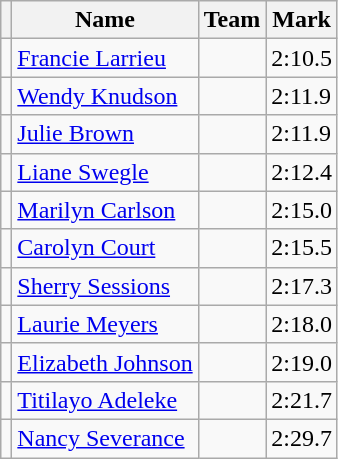<table class=wikitable>
<tr>
<th></th>
<th>Name</th>
<th>Team</th>
<th>Mark</th>
</tr>
<tr>
<td></td>
<td><a href='#'>Francie Larrieu</a></td>
<td></td>
<td>2:10.5</td>
</tr>
<tr>
<td></td>
<td><a href='#'>Wendy Knudson</a></td>
<td></td>
<td>2:11.9</td>
</tr>
<tr>
<td></td>
<td><a href='#'>Julie Brown</a></td>
<td></td>
<td>2:11.9</td>
</tr>
<tr>
<td></td>
<td><a href='#'>Liane Swegle</a></td>
<td></td>
<td>2:12.4</td>
</tr>
<tr>
<td></td>
<td><a href='#'>Marilyn Carlson</a></td>
<td></td>
<td>2:15.0</td>
</tr>
<tr>
<td></td>
<td><a href='#'>Carolyn Court</a></td>
<td></td>
<td>2:15.5</td>
</tr>
<tr>
<td></td>
<td><a href='#'>Sherry Sessions</a></td>
<td></td>
<td>2:17.3</td>
</tr>
<tr>
<td></td>
<td><a href='#'>Laurie Meyers</a></td>
<td></td>
<td>2:18.0</td>
</tr>
<tr>
<td></td>
<td><a href='#'>Elizabeth Johnson</a></td>
<td></td>
<td>2:19.0</td>
</tr>
<tr>
<td></td>
<td><a href='#'>Titilayo Adeleke</a></td>
<td></td>
<td>2:21.7</td>
</tr>
<tr>
<td></td>
<td><a href='#'>Nancy Severance</a></td>
<td></td>
<td>2:29.7</td>
</tr>
</table>
